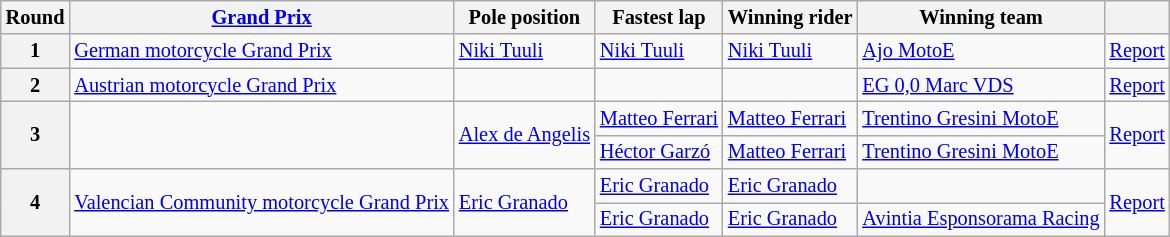<table class="wikitable sortable" style="font-size: 85%">
<tr>
<th>Round</th>
<th><a href='#'>Grand Prix</a></th>
<th>Pole position</th>
<th>Fastest lap</th>
<th>Winning rider</th>
<th>Winning team</th>
<th class="unsortable"></th>
</tr>
<tr>
<th>1</th>
<td> <a href='#'>German motorcycle Grand Prix</a></td>
<td> <a href='#'>Niki Tuuli</a></td>
<td> <a href='#'>Niki Tuuli</a></td>
<td> <a href='#'>Niki Tuuli</a></td>
<td> <a href='#'>Ajo MotoE</a></td>
<td><a href='#'>Report</a></td>
</tr>
<tr>
<th>2</th>
<td> <a href='#'>Austrian motorcycle Grand Prix</a></td>
<td></td>
<td></td>
<td></td>
<td> <a href='#'>EG 0,0 Marc VDS</a></td>
<td><a href='#'>Report</a></td>
</tr>
<tr>
<th rowspan="2">3</th>
<td rowspan=2></td>
<td rowspan=2> <a href='#'>Alex de Angelis</a></td>
<td> <a href='#'>Matteo Ferrari</a></td>
<td> <a href='#'>Matteo Ferrari</a></td>
<td> <a href='#'>Trentino Gresini MotoE</a></td>
<td rowspan=2><a href='#'>Report</a></td>
</tr>
<tr>
<td> <a href='#'>Héctor Garzó</a></td>
<td> <a href='#'>Matteo Ferrari</a></td>
<td> <a href='#'>Trentino Gresini MotoE</a></td>
</tr>
<tr>
<th rowspan="2">4</th>
<td rowspan=2> <a href='#'>Valencian Community motorcycle Grand Prix</a></td>
<td rowspan=2> <a href='#'>Eric Granado</a></td>
<td> <a href='#'>Eric Granado</a></td>
<td> <a href='#'>Eric Granado</a></td>
<td></td>
<td rowspan=2><a href='#'>Report</a></td>
</tr>
<tr>
<td> <a href='#'>Eric Granado</a></td>
<td> <a href='#'>Eric Granado</a></td>
<td> <a href='#'>Avintia Esponsorama Racing</a></td>
</tr>
</table>
